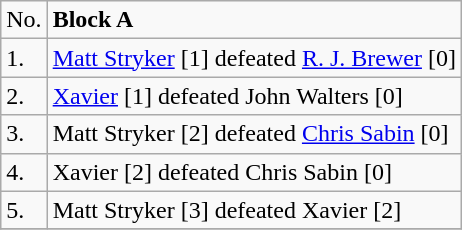<table class="wikitable">
<tr>
<td>No.</td>
<td><strong>Block A</strong></td>
</tr>
<tr>
<td>1.</td>
<td><a href='#'>Matt Stryker</a> [1] defeated <a href='#'>R. J. Brewer</a> [0]</td>
</tr>
<tr>
<td>2.</td>
<td><a href='#'>Xavier</a> [1] defeated John Walters [0]</td>
</tr>
<tr>
<td>3.</td>
<td>Matt Stryker [2] defeated <a href='#'>Chris Sabin</a> [0]</td>
</tr>
<tr>
<td>4.</td>
<td>Xavier [2] defeated Chris Sabin [0]</td>
</tr>
<tr>
<td>5.</td>
<td>Matt Stryker [3] defeated Xavier [2]</td>
</tr>
<tr>
</tr>
</table>
